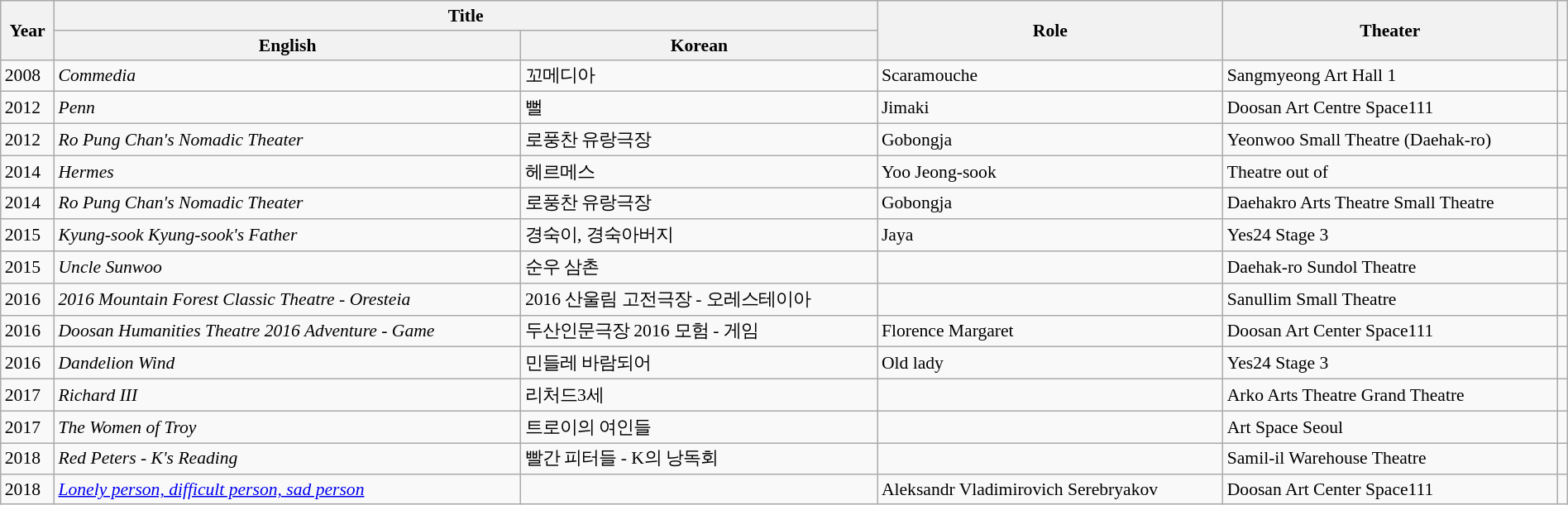<table class="wikitable sortable" style="clear:none; font-size:90%; padding:0 auto; width:100%; margin:auto">
<tr>
<th rowspan="2" scope="col">Year</th>
<th colspan="2" scope="col">Title</th>
<th rowspan="2" scope="col">Role</th>
<th rowspan="2" scope="col">Theater</th>
<th rowspan="2" scope="col" class="unsortable"></th>
</tr>
<tr>
<th>English</th>
<th>Korean</th>
</tr>
<tr>
<td>2008</td>
<td><em>Commedia</em></td>
<td>꼬메디아</td>
<td>Scaramouche</td>
<td>Sangmyeong Art Hall 1</td>
<td></td>
</tr>
<tr>
<td>2012</td>
<td><em>Penn</em></td>
<td>뻘</td>
<td>Jimaki</td>
<td>Doosan Art Centre Space111</td>
<td></td>
</tr>
<tr>
<td>2012</td>
<td><em>Ro Pung Chan's Nomadic Theater</em></td>
<td>로풍찬 유랑극장</td>
<td>Gobongja</td>
<td>Yeonwoo Small Theatre (Daehak-ro)</td>
<td></td>
</tr>
<tr>
<td>2014</td>
<td><em>Hermes</em></td>
<td>헤르메스</td>
<td>Yoo Jeong-sook</td>
<td>Theatre out of</td>
<td></td>
</tr>
<tr>
<td>2014</td>
<td><em>Ro Pung Chan's Nomadic Theater</em></td>
<td>로풍찬 유랑극장</td>
<td>Gobongja</td>
<td>Daehakro Arts Theatre Small Theatre</td>
<td></td>
</tr>
<tr>
<td>2015</td>
<td><em>Kyung-sook Kyung-sook's Father</em></td>
<td>경숙이, 경숙아버지</td>
<td>Jaya</td>
<td>Yes24 Stage 3</td>
<td></td>
</tr>
<tr>
<td>2015</td>
<td><em>Uncle Sunwoo</em></td>
<td>순우 삼촌</td>
<td></td>
<td>Daehak-ro Sundol Theatre</td>
<td></td>
</tr>
<tr>
<td>2016</td>
<td><em>2016 Mountain Forest Classic Theatre - Oresteia</em></td>
<td>2016 산울림 고전극장 - 오레스테이아</td>
<td></td>
<td>Sanullim Small Theatre</td>
<td></td>
</tr>
<tr>
<td>2016</td>
<td><em>Doosan Humanities Theatre 2016 Adventure - Game</em></td>
<td>두산인문극장 2016 모험 - 게임</td>
<td>Florence Margaret</td>
<td>Doosan Art Center Space111</td>
<td></td>
</tr>
<tr>
<td>2016</td>
<td><em>Dandelion Wind</em></td>
<td>민들레 바람되어</td>
<td>Old lady</td>
<td>Yes24 Stage 3</td>
<td></td>
</tr>
<tr>
<td>2017</td>
<td><em>Richard III</em></td>
<td>리처드3세</td>
<td></td>
<td>Arko Arts Theatre Grand Theatre</td>
<td></td>
</tr>
<tr>
<td>2017</td>
<td><em>The Women of Troy</em></td>
<td>트로이의 여인들</td>
<td></td>
<td>Art Space Seoul</td>
<td></td>
</tr>
<tr>
<td>2018</td>
<td><em>Red Peters - K's Reading</em></td>
<td>빨간 피터들 - K의 낭독회</td>
<td></td>
<td>Samil-il Warehouse Theatre</td>
<td></td>
</tr>
<tr>
<td>2018</td>
<td><em><a href='#'>Lonely person, difficult person, sad person</a></em></td>
<td></td>
<td>Aleksandr Vladimirovich Serebryakov</td>
<td>Doosan Art Center Space111</td>
<td></td>
</tr>
</table>
